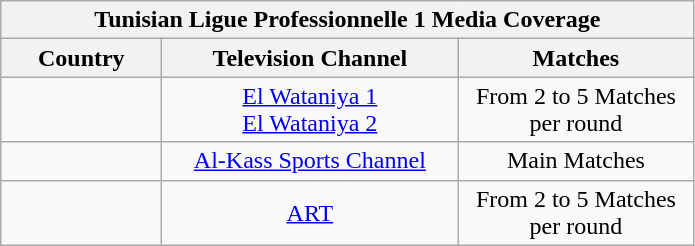<table class="wikitable" align="center">
<tr>
<th colspan=3>Tunisian Ligue Professionnelle 1 Media Coverage</th>
</tr>
<tr>
<th style="width:100px;">Country</th>
<th style="width:190px;">Television Channel</th>
<th style="width:150px;">Matches</th>
</tr>
<tr>
<td align=Center></td>
<td align=Center><a href='#'>El Wataniya 1</a><br><a href='#'>El Wataniya 2</a></td>
<td align=Center>From 2 to 5 Matches per round</td>
</tr>
<tr>
<td align=Center></td>
<td align=Center><a href='#'>Al-Kass Sports Channel</a></td>
<td align=Center>Main Matches</td>
</tr>
<tr>
<td align=Center></td>
<td align=Center><a href='#'>ART</a></td>
<td align=Center>From 2 to 5 Matches per round</td>
</tr>
</table>
